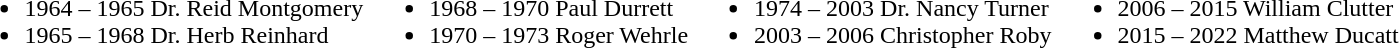<table>
<tr>
<td valign="top"><br><ul><li>1964 – 1965 Dr. Reid Montgomery</li><li>1965 – 1968 Dr. Herb Reinhard</li></ul></td>
<td valign="top"><br><ul><li>1968 – 1970 Paul Durrett</li><li>1970 – 1973 Roger Wehrle</li></ul></td>
<td valign="top"><br><ul><li>1974 – 2003 Dr. Nancy Turner</li><li>2003 – 2006 Christopher Roby</li></ul></td>
<td valign="top"><br><ul><li>2006 – 2015 William Clutter</li><li>2015 – 2022 Matthew Ducatt</li></ul></td>
</tr>
</table>
